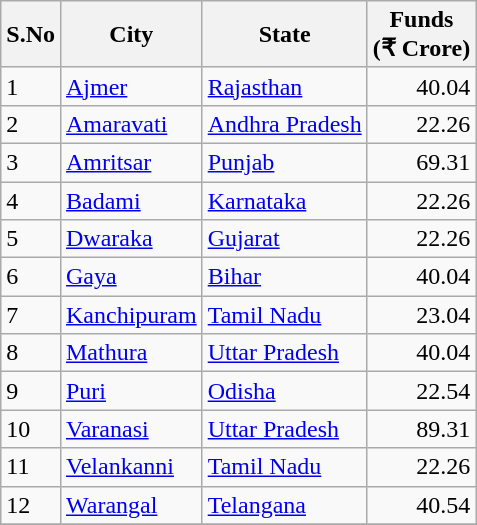<table class="wikitable sortable">
<tr>
<th>S.No</th>
<th>City</th>
<th>State</th>
<th>Funds<br>(₹ Crore)</th>
</tr>
<tr>
<td>1</td>
<td><a href='#'>Ajmer</a></td>
<td><a href='#'>Rajasthan</a></td>
<td style="text-align: right;">40.04</td>
</tr>
<tr>
<td>2</td>
<td><a href='#'>Amaravati</a></td>
<td><a href='#'>Andhra Pradesh</a></td>
<td style="text-align: right;">22.26</td>
</tr>
<tr>
<td>3</td>
<td><a href='#'>Amritsar</a></td>
<td><a href='#'>Punjab</a></td>
<td style="text-align: right;">69.31</td>
</tr>
<tr>
<td>4</td>
<td><a href='#'>Badami</a></td>
<td><a href='#'>Karnataka</a></td>
<td style="text-align: right;">22.26</td>
</tr>
<tr>
<td>5</td>
<td><a href='#'>Dwaraka</a></td>
<td><a href='#'>Gujarat</a></td>
<td style="text-align: right;">22.26</td>
</tr>
<tr>
<td>6</td>
<td><a href='#'>Gaya</a></td>
<td><a href='#'>Bihar</a></td>
<td style="text-align: right;">40.04</td>
</tr>
<tr>
<td>7</td>
<td><a href='#'>Kanchipuram</a></td>
<td><a href='#'>Tamil Nadu</a></td>
<td style="text-align: right;">23.04</td>
</tr>
<tr>
<td>8</td>
<td><a href='#'>Mathura</a></td>
<td><a href='#'>Uttar Pradesh</a></td>
<td style="text-align: right;">40.04</td>
</tr>
<tr>
<td>9</td>
<td><a href='#'>Puri</a></td>
<td><a href='#'>Odisha</a></td>
<td style="text-align: right;">22.54</td>
</tr>
<tr>
<td>10</td>
<td><a href='#'>Varanasi</a></td>
<td><a href='#'>Uttar Pradesh</a></td>
<td style="text-align: right;">89.31</td>
</tr>
<tr>
<td>11</td>
<td><a href='#'>Velankanni</a></td>
<td><a href='#'>Tamil Nadu</a></td>
<td style="text-align: right;">22.26</td>
</tr>
<tr>
<td>12</td>
<td><a href='#'>Warangal</a></td>
<td><a href='#'>Telangana</a></td>
<td style="text-align: right;">40.54</td>
</tr>
<tr>
</tr>
</table>
